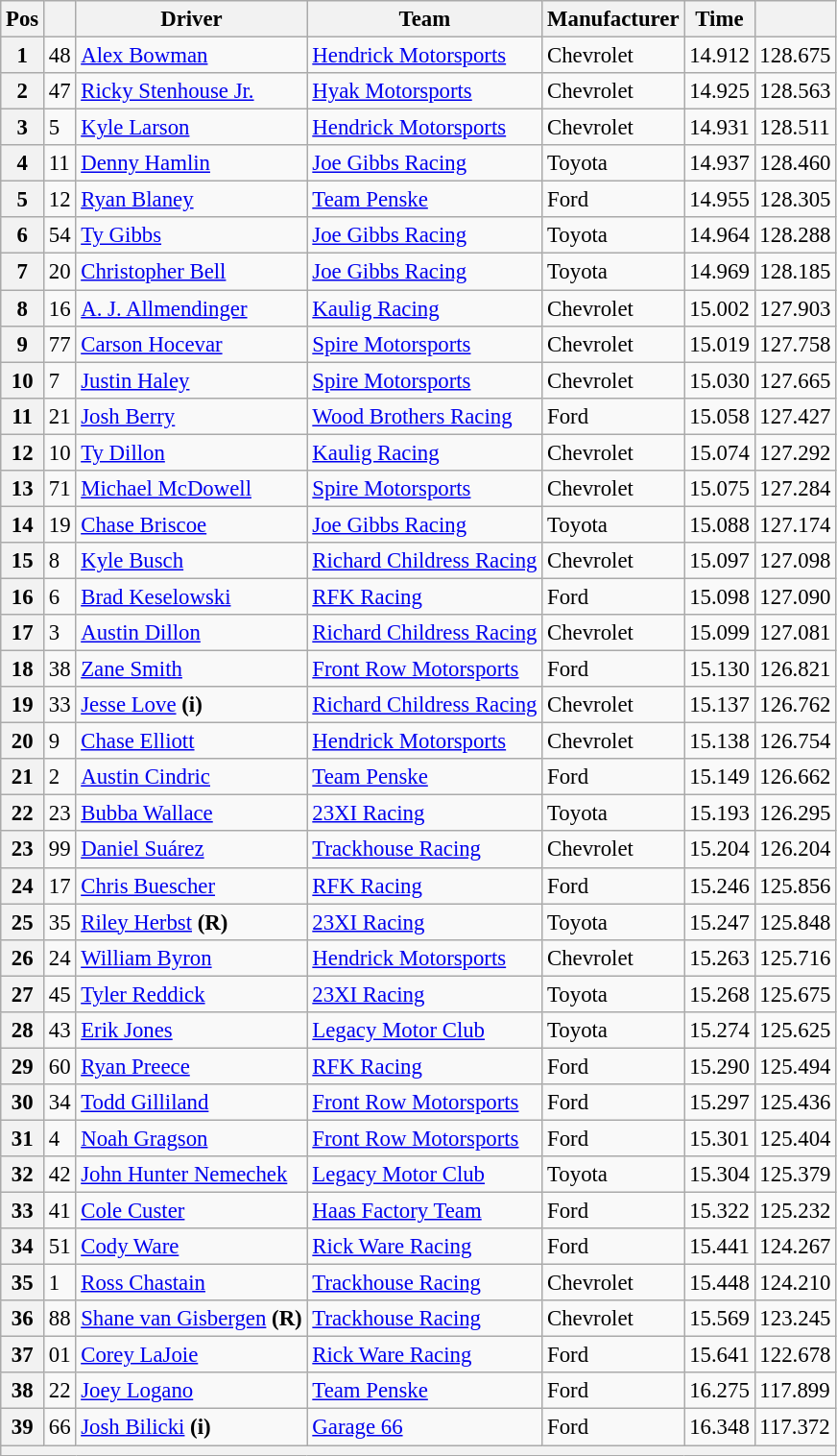<table class="wikitable" style="font-size:95%">
<tr>
<th>Pos</th>
<th></th>
<th>Driver</th>
<th>Team</th>
<th>Manufacturer</th>
<th>Time</th>
<th></th>
</tr>
<tr>
<th>1</th>
<td>48</td>
<td><a href='#'>Alex Bowman</a></td>
<td><a href='#'>Hendrick Motorsports</a></td>
<td>Chevrolet</td>
<td>14.912</td>
<td>128.675</td>
</tr>
<tr>
<th>2</th>
<td>47</td>
<td><a href='#'>Ricky Stenhouse Jr.</a></td>
<td><a href='#'>Hyak Motorsports</a></td>
<td>Chevrolet</td>
<td>14.925</td>
<td>128.563</td>
</tr>
<tr>
<th>3</th>
<td>5</td>
<td><a href='#'>Kyle Larson</a></td>
<td><a href='#'>Hendrick Motorsports</a></td>
<td>Chevrolet</td>
<td>14.931</td>
<td>128.511</td>
</tr>
<tr>
<th>4</th>
<td>11</td>
<td><a href='#'>Denny Hamlin</a></td>
<td><a href='#'>Joe Gibbs Racing</a></td>
<td>Toyota</td>
<td>14.937</td>
<td>128.460</td>
</tr>
<tr>
<th>5</th>
<td>12</td>
<td><a href='#'>Ryan Blaney</a></td>
<td><a href='#'>Team Penske</a></td>
<td>Ford</td>
<td>14.955</td>
<td>128.305</td>
</tr>
<tr>
<th>6</th>
<td>54</td>
<td><a href='#'>Ty Gibbs</a></td>
<td><a href='#'>Joe Gibbs Racing</a></td>
<td>Toyota</td>
<td>14.964</td>
<td>128.288</td>
</tr>
<tr>
<th>7</th>
<td>20</td>
<td><a href='#'>Christopher Bell</a></td>
<td><a href='#'>Joe Gibbs Racing</a></td>
<td>Toyota</td>
<td>14.969</td>
<td>128.185</td>
</tr>
<tr>
<th>8</th>
<td>16</td>
<td><a href='#'>A. J. Allmendinger</a></td>
<td><a href='#'>Kaulig Racing</a></td>
<td>Chevrolet</td>
<td>15.002</td>
<td>127.903</td>
</tr>
<tr>
<th>9</th>
<td>77</td>
<td><a href='#'>Carson Hocevar</a></td>
<td><a href='#'>Spire Motorsports</a></td>
<td>Chevrolet</td>
<td>15.019</td>
<td>127.758</td>
</tr>
<tr>
<th>10</th>
<td>7</td>
<td><a href='#'>Justin Haley</a></td>
<td><a href='#'>Spire Motorsports</a></td>
<td>Chevrolet</td>
<td>15.030</td>
<td>127.665</td>
</tr>
<tr>
<th>11</th>
<td>21</td>
<td><a href='#'>Josh Berry</a></td>
<td><a href='#'>Wood Brothers Racing</a></td>
<td>Ford</td>
<td>15.058</td>
<td>127.427</td>
</tr>
<tr>
<th>12</th>
<td>10</td>
<td><a href='#'>Ty Dillon</a></td>
<td><a href='#'>Kaulig Racing</a></td>
<td>Chevrolet</td>
<td>15.074</td>
<td>127.292</td>
</tr>
<tr>
<th>13</th>
<td>71</td>
<td><a href='#'>Michael McDowell</a></td>
<td><a href='#'>Spire Motorsports</a></td>
<td>Chevrolet</td>
<td>15.075</td>
<td>127.284</td>
</tr>
<tr>
<th>14</th>
<td>19</td>
<td><a href='#'>Chase Briscoe</a></td>
<td><a href='#'>Joe Gibbs Racing</a></td>
<td>Toyota</td>
<td>15.088</td>
<td>127.174</td>
</tr>
<tr>
<th>15</th>
<td>8</td>
<td><a href='#'>Kyle Busch</a></td>
<td><a href='#'>Richard Childress Racing</a></td>
<td>Chevrolet</td>
<td>15.097</td>
<td>127.098</td>
</tr>
<tr>
<th>16</th>
<td>6</td>
<td><a href='#'>Brad Keselowski</a></td>
<td><a href='#'>RFK Racing</a></td>
<td>Ford</td>
<td>15.098</td>
<td>127.090</td>
</tr>
<tr>
<th>17</th>
<td>3</td>
<td><a href='#'>Austin Dillon</a></td>
<td nowrap><a href='#'>Richard Childress Racing</a></td>
<td>Chevrolet</td>
<td>15.099</td>
<td>127.081</td>
</tr>
<tr>
<th>18</th>
<td>38</td>
<td><a href='#'>Zane Smith</a></td>
<td><a href='#'>Front Row Motorsports</a></td>
<td>Ford</td>
<td>15.130</td>
<td>126.821</td>
</tr>
<tr>
<th>19</th>
<td>33</td>
<td><a href='#'>Jesse Love</a> <strong>(i)</strong></td>
<td><a href='#'>Richard Childress Racing</a></td>
<td>Chevrolet</td>
<td>15.137</td>
<td>126.762</td>
</tr>
<tr>
<th>20</th>
<td>9</td>
<td><a href='#'>Chase Elliott</a></td>
<td><a href='#'>Hendrick Motorsports</a></td>
<td>Chevrolet</td>
<td>15.138</td>
<td>126.754</td>
</tr>
<tr>
<th>21</th>
<td>2</td>
<td><a href='#'>Austin Cindric</a></td>
<td><a href='#'>Team Penske</a></td>
<td>Ford</td>
<td>15.149</td>
<td>126.662</td>
</tr>
<tr>
<th>22</th>
<td>23</td>
<td><a href='#'>Bubba Wallace</a></td>
<td><a href='#'>23XI Racing</a></td>
<td>Toyota</td>
<td>15.193</td>
<td>126.295</td>
</tr>
<tr>
<th>23</th>
<td>99</td>
<td><a href='#'>Daniel Suárez</a></td>
<td><a href='#'>Trackhouse Racing</a></td>
<td>Chevrolet</td>
<td>15.204</td>
<td>126.204</td>
</tr>
<tr>
<th>24</th>
<td>17</td>
<td><a href='#'>Chris Buescher</a></td>
<td><a href='#'>RFK Racing</a></td>
<td>Ford</td>
<td>15.246</td>
<td>125.856</td>
</tr>
<tr>
<th>25</th>
<td>35</td>
<td><a href='#'>Riley Herbst</a> <strong>(R)</strong></td>
<td><a href='#'>23XI Racing</a></td>
<td>Toyota</td>
<td>15.247</td>
<td>125.848</td>
</tr>
<tr>
<th>26</th>
<td>24</td>
<td><a href='#'>William Byron</a></td>
<td><a href='#'>Hendrick Motorsports</a></td>
<td>Chevrolet</td>
<td>15.263</td>
<td>125.716</td>
</tr>
<tr>
<th>27</th>
<td>45</td>
<td><a href='#'>Tyler Reddick</a></td>
<td><a href='#'>23XI Racing</a></td>
<td>Toyota</td>
<td>15.268</td>
<td>125.675</td>
</tr>
<tr>
<th>28</th>
<td>43</td>
<td><a href='#'>Erik Jones</a></td>
<td><a href='#'>Legacy Motor Club</a></td>
<td>Toyota</td>
<td>15.274</td>
<td>125.625</td>
</tr>
<tr>
<th>29</th>
<td>60</td>
<td><a href='#'>Ryan Preece</a></td>
<td><a href='#'>RFK Racing</a></td>
<td>Ford</td>
<td>15.290</td>
<td>125.494</td>
</tr>
<tr>
<th>30</th>
<td>34</td>
<td><a href='#'>Todd Gilliland</a></td>
<td><a href='#'>Front Row Motorsports</a></td>
<td>Ford</td>
<td>15.297</td>
<td>125.436</td>
</tr>
<tr>
<th>31</th>
<td>4</td>
<td><a href='#'>Noah Gragson</a></td>
<td><a href='#'>Front Row Motorsports</a></td>
<td>Ford</td>
<td>15.301</td>
<td>125.404</td>
</tr>
<tr>
<th>32</th>
<td>42</td>
<td><a href='#'>John Hunter Nemechek</a></td>
<td><a href='#'>Legacy Motor Club</a></td>
<td>Toyota</td>
<td>15.304</td>
<td>125.379</td>
</tr>
<tr>
<th>33</th>
<td>41</td>
<td><a href='#'>Cole Custer</a></td>
<td><a href='#'>Haas Factory Team</a></td>
<td>Ford</td>
<td>15.322</td>
<td>125.232</td>
</tr>
<tr>
<th>34</th>
<td>51</td>
<td><a href='#'>Cody Ware</a></td>
<td><a href='#'>Rick Ware Racing</a></td>
<td>Ford</td>
<td>15.441</td>
<td>124.267</td>
</tr>
<tr>
<th>35</th>
<td>1</td>
<td><a href='#'>Ross Chastain</a></td>
<td><a href='#'>Trackhouse Racing</a></td>
<td>Chevrolet</td>
<td>15.448</td>
<td>124.210</td>
</tr>
<tr>
<th>36</th>
<td>88</td>
<td nowrap><a href='#'>Shane van Gisbergen</a> <strong>(R)</strong></td>
<td><a href='#'>Trackhouse Racing</a></td>
<td>Chevrolet</td>
<td>15.569</td>
<td>123.245</td>
</tr>
<tr>
<th>37</th>
<td>01</td>
<td><a href='#'>Corey LaJoie</a></td>
<td><a href='#'>Rick Ware Racing</a></td>
<td>Ford</td>
<td>15.641</td>
<td>122.678</td>
</tr>
<tr>
<th>38</th>
<td>22</td>
<td><a href='#'>Joey Logano</a></td>
<td><a href='#'>Team Penske</a></td>
<td>Ford</td>
<td>16.275</td>
<td>117.899</td>
</tr>
<tr>
<th>39</th>
<td>66</td>
<td><a href='#'>Josh Bilicki</a> <strong>(i)</strong></td>
<td><a href='#'>Garage 66</a></td>
<td>Ford</td>
<td>16.348</td>
<td>117.372</td>
</tr>
<tr>
<th colspan="7"></th>
</tr>
</table>
